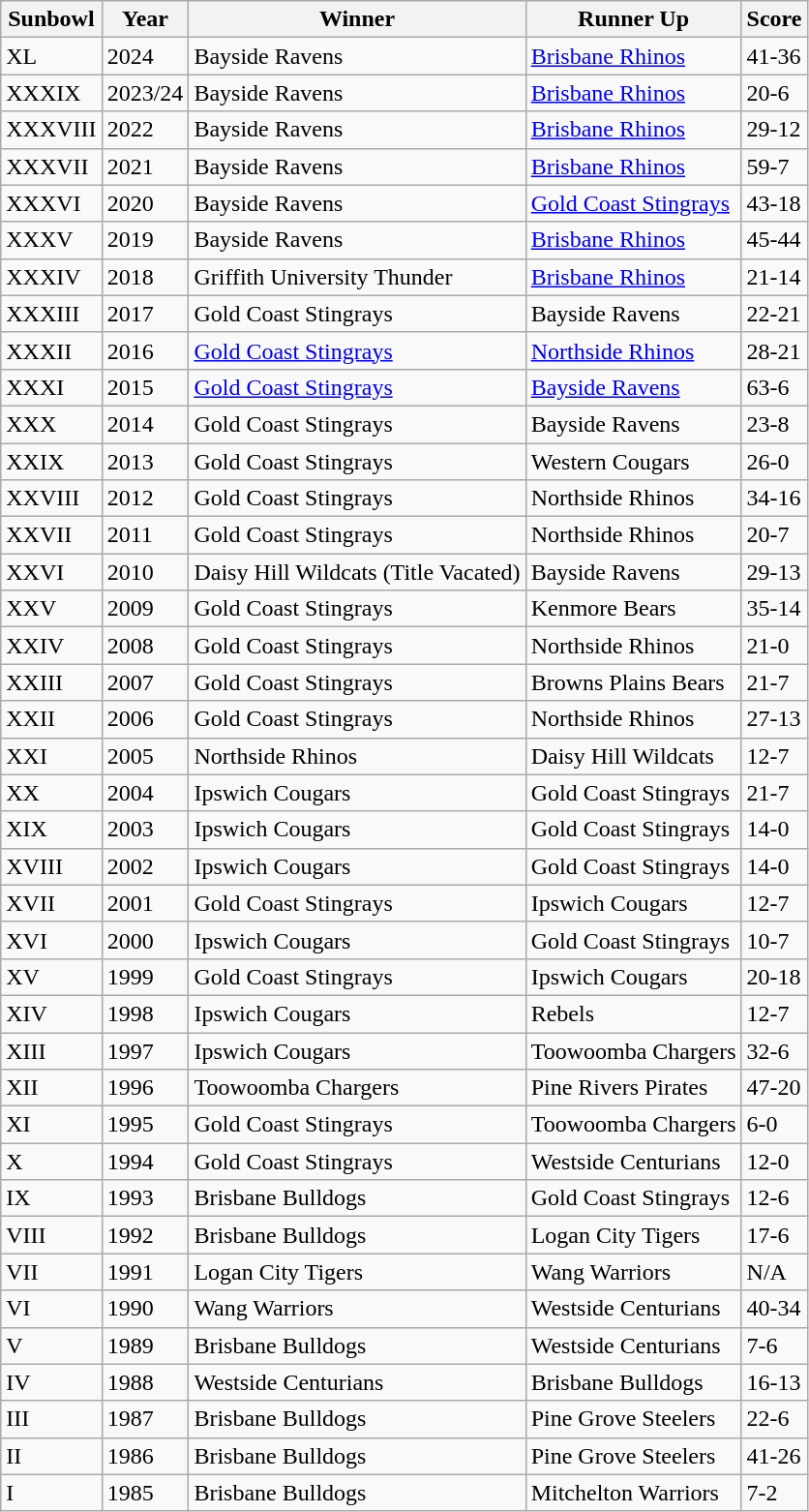<table class="wikitable sortable">
<tr valign="bottom">
<th>Sunbowl</th>
<th>Year</th>
<th>Winner</th>
<th>Runner Up</th>
<th>Score</th>
</tr>
<tr>
<td>XL</td>
<td>2024</td>
<td>Bayside Ravens</td>
<td><a href='#'>Brisbane Rhinos</a></td>
<td>41-36</td>
</tr>
<tr>
<td>XXXIX</td>
<td>2023/24</td>
<td>Bayside Ravens</td>
<td><a href='#'>Brisbane Rhinos</a></td>
<td>20-6</td>
</tr>
<tr>
<td>XXXVIII</td>
<td>2022</td>
<td>Bayside Ravens</td>
<td><a href='#'>Brisbane Rhinos</a></td>
<td>29-12</td>
</tr>
<tr>
<td>XXXVII</td>
<td>2021</td>
<td>Bayside Ravens</td>
<td><a href='#'>Brisbane Rhinos</a></td>
<td>59-7</td>
</tr>
<tr>
<td>XXXVI</td>
<td>2020</td>
<td>Bayside Ravens</td>
<td><a href='#'>Gold Coast Stingrays</a></td>
<td>43-18</td>
</tr>
<tr>
<td>XXXV</td>
<td>2019</td>
<td>Bayside Ravens</td>
<td><a href='#'>Brisbane Rhinos</a></td>
<td>45-44</td>
</tr>
<tr>
<td>XXXIV</td>
<td>2018</td>
<td>Griffith University Thunder</td>
<td><a href='#'>Brisbane Rhinos</a></td>
<td>21-14</td>
</tr>
<tr>
<td>XXXIII</td>
<td>2017</td>
<td>Gold Coast Stingrays</td>
<td>Bayside Ravens</td>
<td>22-21</td>
</tr>
<tr valign="bottom">
<td>XXXII</td>
<td>2016</td>
<td><a href='#'>Gold Coast Stingrays</a></td>
<td><a href='#'>Northside Rhinos</a></td>
<td>28-21</td>
</tr>
<tr valign="bottom">
<td>XXXI</td>
<td>2015</td>
<td><a href='#'>Gold Coast Stingrays</a></td>
<td><a href='#'>Bayside Ravens</a></td>
<td>63-6</td>
</tr>
<tr valign="bottom">
<td>XXX</td>
<td>2014</td>
<td>Gold Coast Stingrays</td>
<td>Bayside Ravens</td>
<td>23-8</td>
</tr>
<tr valign="bottom">
<td Height="12.75">XXIX</td>
<td>2013</td>
<td>Gold Coast Stingrays</td>
<td>Western Cougars</td>
<td>26-0</td>
</tr>
<tr valign="bottom">
<td Height="12.75">XXVIII</td>
<td>2012</td>
<td>Gold Coast Stingrays</td>
<td>Northside Rhinos</td>
<td>34-16</td>
</tr>
<tr valign="bottom">
<td Height="12.75">XXVII</td>
<td>2011</td>
<td>Gold Coast Stingrays</td>
<td>Northside Rhinos</td>
<td>20-7</td>
</tr>
<tr valign="bottom">
<td Height="12.75">XXVI</td>
<td>2010</td>
<td>Daisy Hill Wildcats (Title Vacated)</td>
<td>Bayside Ravens</td>
<td>29-13</td>
</tr>
<tr valign="bottom">
<td Height="12.75">XXV</td>
<td>2009</td>
<td>Gold Coast Stingrays</td>
<td>Kenmore Bears</td>
<td>35-14</td>
</tr>
<tr valign="bottom">
<td Height="12.75">XXIV</td>
<td>2008</td>
<td>Gold Coast Stingrays</td>
<td>Northside Rhinos</td>
<td>21-0</td>
</tr>
<tr valign="bottom">
<td Height="12.75">XXIII</td>
<td>2007</td>
<td>Gold Coast Stingrays</td>
<td>Browns Plains Bears</td>
<td>21-7</td>
</tr>
<tr valign="bottom">
<td Height="12.75">XXII</td>
<td>2006</td>
<td>Gold Coast Stingrays</td>
<td>Northside Rhinos</td>
<td>27-13</td>
</tr>
<tr valign="bottom">
<td Height="12.75">XXI</td>
<td>2005</td>
<td>Northside Rhinos</td>
<td>Daisy Hill Wildcats</td>
<td>12-7</td>
</tr>
<tr valign="bottom">
<td Height="12.75">XX</td>
<td>2004</td>
<td>Ipswich Cougars</td>
<td>Gold Coast Stingrays</td>
<td>21-7</td>
</tr>
<tr valign="bottom">
<td Height="12.75">XIX</td>
<td>2003</td>
<td>Ipswich Cougars</td>
<td>Gold Coast Stingrays</td>
<td>14-0</td>
</tr>
<tr valign="bottom">
<td Height="12.75">XVIII</td>
<td>2002</td>
<td>Ipswich Cougars</td>
<td>Gold Coast Stingrays</td>
<td>14-0</td>
</tr>
<tr valign="bottom">
<td Height="12.75">XVII</td>
<td>2001</td>
<td>Gold Coast Stingrays</td>
<td>Ipswich Cougars</td>
<td>12-7</td>
</tr>
<tr valign="bottom">
<td Height="12.75">XVI</td>
<td>2000</td>
<td>Ipswich Cougars</td>
<td>Gold Coast Stingrays</td>
<td>10-7</td>
</tr>
<tr valign="bottom">
<td Height="12.75">XV</td>
<td>1999</td>
<td>Gold Coast Stingrays</td>
<td>Ipswich Cougars</td>
<td>20-18</td>
</tr>
<tr valign="bottom">
<td Height="12.75">XIV</td>
<td>1998</td>
<td>Ipswich Cougars</td>
<td>Rebels</td>
<td>12-7</td>
</tr>
<tr valign="bottom">
<td Height="12.75">XIII</td>
<td>1997</td>
<td>Ipswich Cougars</td>
<td>Toowoomba Chargers</td>
<td>32-6</td>
</tr>
<tr valign="bottom">
<td Height="12.75">XII</td>
<td>1996</td>
<td>Toowoomba Chargers</td>
<td>Pine Rivers Pirates</td>
<td>47-20</td>
</tr>
<tr valign="bottom">
<td Height="12.75">XI</td>
<td>1995</td>
<td>Gold Coast Stingrays</td>
<td>Toowoomba Chargers</td>
<td>6-0</td>
</tr>
<tr valign="bottom">
<td Height="12.75">X</td>
<td>1994</td>
<td>Gold Coast Stingrays</td>
<td>Westside Centurians</td>
<td>12-0</td>
</tr>
<tr valign="bottom">
<td Height="12.75">IX</td>
<td>1993</td>
<td>Brisbane Bulldogs</td>
<td>Gold Coast Stingrays</td>
<td>12-6</td>
</tr>
<tr valign="bottom">
<td Height="12.75">VIII</td>
<td>1992</td>
<td>Brisbane Bulldogs</td>
<td>Logan City Tigers</td>
<td>17-6</td>
</tr>
<tr valign="bottom">
<td Height="12.75">VII</td>
<td>1991</td>
<td>Logan City Tigers</td>
<td>Wang Warriors</td>
<td>N/A</td>
</tr>
<tr valign="bottom">
<td Height="12.75">VI</td>
<td>1990</td>
<td>Wang Warriors</td>
<td>Westside Centurians</td>
<td>40-34</td>
</tr>
<tr valign="bottom">
<td Height="12.75">V</td>
<td>1989</td>
<td>Brisbane Bulldogs</td>
<td>Westside Centurians</td>
<td>7-6</td>
</tr>
<tr valign="bottom">
<td Height="12.75">IV</td>
<td>1988</td>
<td>Westside Centurians</td>
<td>Brisbane Bulldogs</td>
<td>16-13</td>
</tr>
<tr valign="bottom">
<td Height="12.75">III</td>
<td>1987</td>
<td>Brisbane Bulldogs</td>
<td>Pine Grove Steelers</td>
<td>22-6</td>
</tr>
<tr valign="bottom">
<td Height="12.75">II</td>
<td>1986</td>
<td>Brisbane Bulldogs</td>
<td>Pine Grove Steelers</td>
<td>41-26</td>
</tr>
<tr valign="bottom">
<td Height="12.75">I</td>
<td>1985</td>
<td>Brisbane Bulldogs</td>
<td>Mitchelton Warriors</td>
<td>7-2</td>
</tr>
</table>
